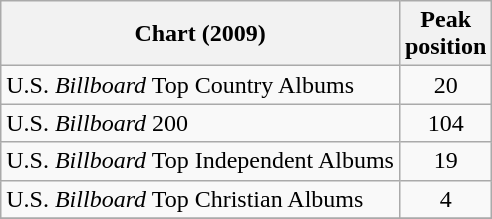<table class="wikitable">
<tr>
<th>Chart (2009)</th>
<th>Peak<br>position</th>
</tr>
<tr>
<td>U.S. <em>Billboard</em> Top Country Albums</td>
<td align="center">20</td>
</tr>
<tr>
<td>U.S. <em>Billboard</em> 200</td>
<td align="center">104</td>
</tr>
<tr>
<td>U.S. <em>Billboard</em> Top Independent Albums</td>
<td align="center">19</td>
</tr>
<tr>
<td>U.S. <em>Billboard</em> Top Christian Albums</td>
<td align="center">4</td>
</tr>
<tr>
</tr>
</table>
